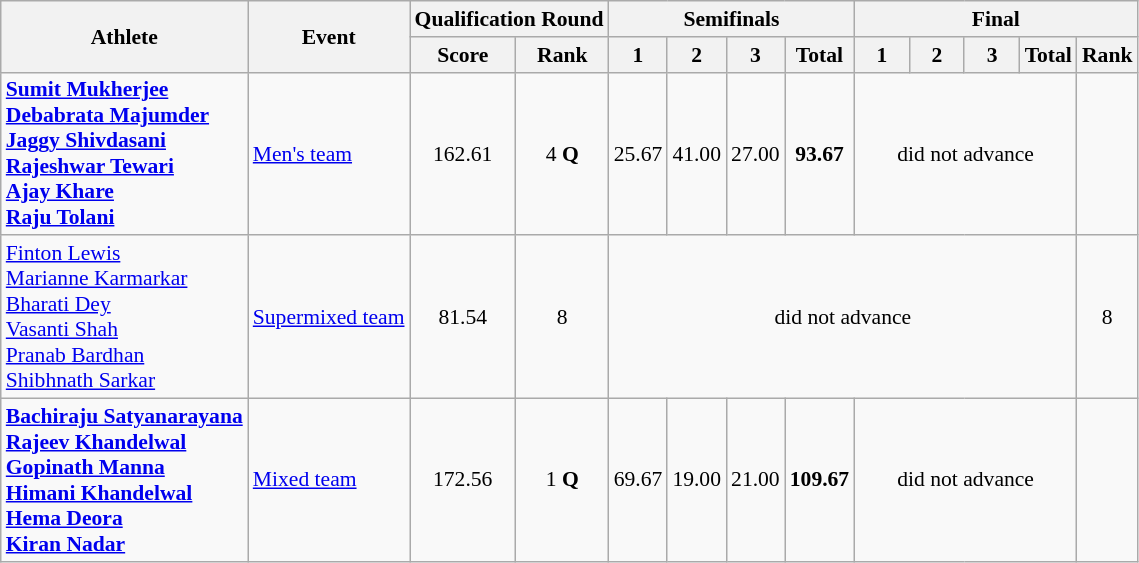<table class=wikitable style="text-align:center; font-size:90%">
<tr>
<th rowspan="2">Athlete</th>
<th rowspan="2">Event</th>
<th colspan="2">Qualification Round</th>
<th colspan="4">Semifinals</th>
<th colspan="5">Final</th>
</tr>
<tr>
<th>Score</th>
<th>Rank</th>
<th>1</th>
<th>2</th>
<th>3</th>
<th>Total</th>
<th width=30px>1</th>
<th width=30px>2</th>
<th width=30px>3</th>
<th width=30px>Total</th>
<th>Rank</th>
</tr>
<tr>
<td align=left><strong><a href='#'>Sumit Mukherjee</a><br><a href='#'>Debabrata Majumder</a><br><a href='#'>Jaggy Shivdasani</a><br><a href='#'>Rajeshwar Tewari</a><br><a href='#'>Ajay Khare</a><br><a href='#'>Raju Tolani</a></strong></td>
<td align=left><a href='#'>Men's team</a></td>
<td>162.61</td>
<td>4 <strong>Q</strong></td>
<td>25.67</td>
<td>41.00</td>
<td>27.00</td>
<td><strong>93.67</strong></td>
<td colspan="4">did not advance</td>
<td></td>
</tr>
<tr>
<td align=left><a href='#'>Finton Lewis</a><br><a href='#'>Marianne Karmarkar</a><br><a href='#'>Bharati Dey</a><br><a href='#'>Vasanti Shah</a><br><a href='#'>Pranab Bardhan</a><br><a href='#'>Shibhnath Sarkar</a></td>
<td align=left><a href='#'>Supermixed team</a></td>
<td>81.54</td>
<td>8</td>
<td colspan="8">did not advance</td>
<td>8</td>
</tr>
<tr>
<td align=left><strong><a href='#'>Bachiraju Satyanarayana</a><br><a href='#'>Rajeev Khandelwal</a><br><a href='#'>Gopinath Manna</a><br><a href='#'>Himani Khandelwal</a><br><a href='#'>Hema Deora</a><br><a href='#'>Kiran Nadar</a></strong></td>
<td align=left><a href='#'>Mixed team</a></td>
<td>172.56</td>
<td>1 <strong>Q</strong></td>
<td>69.67</td>
<td>19.00</td>
<td>21.00</td>
<td><strong>109.67</strong></td>
<td colspan="4">did not advance</td>
<td></td>
</tr>
</table>
